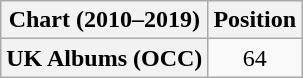<table class="wikitable plainrowheaders" style="text-align:center">
<tr>
<th scope="col">Chart (2010–2019)</th>
<th scope="col">Position</th>
</tr>
<tr>
<th scope="row">UK Albums (OCC)</th>
<td>64</td>
</tr>
</table>
